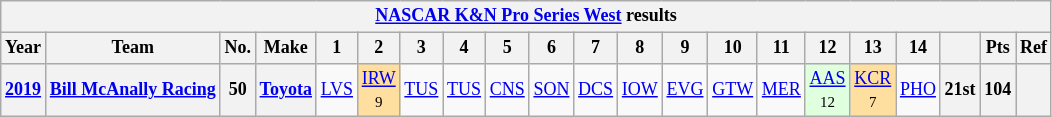<table class="wikitable" style="text-align:center; font-size:75%">
<tr>
<th colspan=23><a href='#'>NASCAR K&N Pro Series West</a> results</th>
</tr>
<tr>
<th>Year</th>
<th>Team</th>
<th>No.</th>
<th>Make</th>
<th>1</th>
<th>2</th>
<th>3</th>
<th>4</th>
<th>5</th>
<th>6</th>
<th>7</th>
<th>8</th>
<th>9</th>
<th>10</th>
<th>11</th>
<th>12</th>
<th>13</th>
<th>14</th>
<th></th>
<th>Pts</th>
<th>Ref</th>
</tr>
<tr>
<th><a href='#'>2019</a></th>
<th><a href='#'>Bill McAnally Racing</a></th>
<th>50</th>
<th><a href='#'>Toyota</a></th>
<td><a href='#'>LVS</a></td>
<td style="background:#FFDF9F;"><a href='#'>IRW</a><br><small>9</small></td>
<td><a href='#'>TUS</a></td>
<td><a href='#'>TUS</a></td>
<td><a href='#'>CNS</a></td>
<td><a href='#'>SON</a></td>
<td><a href='#'>DCS</a></td>
<td><a href='#'>IOW</a></td>
<td><a href='#'>EVG</a></td>
<td><a href='#'>GTW</a></td>
<td><a href='#'>MER</a></td>
<td style="background:#DFFFDF;"><a href='#'>AAS</a><br><small>12</small></td>
<td style="background:#FFDF9F;"><a href='#'>KCR</a><br><small>7</small></td>
<td><a href='#'>PHO</a></td>
<th>21st</th>
<th>104</th>
<th></th>
</tr>
</table>
